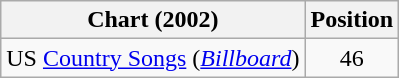<table class="wikitable sortable">
<tr>
<th scope="col">Chart (2002)</th>
<th scope="col">Position</th>
</tr>
<tr>
<td>US <a href='#'>Country Songs</a> (<em><a href='#'>Billboard</a></em>)</td>
<td align="center">46</td>
</tr>
</table>
